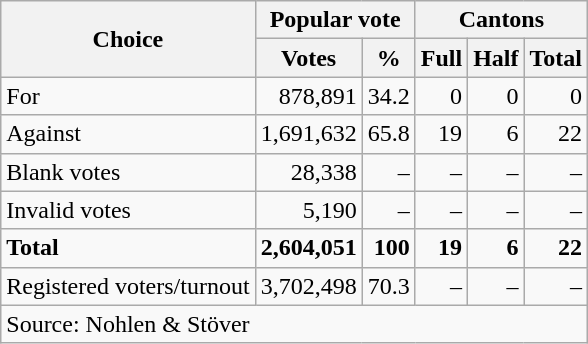<table class=wikitable style=text-align:right>
<tr>
<th rowspan=2>Choice</th>
<th colspan=2>Popular vote</th>
<th colspan=3>Cantons</th>
</tr>
<tr>
<th>Votes</th>
<th>%</th>
<th>Full</th>
<th>Half</th>
<th>Total</th>
</tr>
<tr>
<td align=left>For</td>
<td>878,891</td>
<td>34.2</td>
<td>0</td>
<td>0</td>
<td>0</td>
</tr>
<tr>
<td align=left>Against</td>
<td>1,691,632</td>
<td>65.8</td>
<td>19</td>
<td>6</td>
<td>22</td>
</tr>
<tr>
<td align=left>Blank votes</td>
<td>28,338</td>
<td>–</td>
<td>–</td>
<td>–</td>
<td>–</td>
</tr>
<tr>
<td align=left>Invalid votes</td>
<td>5,190</td>
<td>–</td>
<td>–</td>
<td>–</td>
<td>–</td>
</tr>
<tr>
<td align=left><strong>Total</strong></td>
<td><strong>2,604,051</strong></td>
<td><strong>100</strong></td>
<td><strong>19</strong></td>
<td><strong>6</strong></td>
<td><strong>22</strong></td>
</tr>
<tr>
<td align=left>Registered voters/turnout</td>
<td>3,702,498</td>
<td>70.3</td>
<td>–</td>
<td>–</td>
<td>–</td>
</tr>
<tr>
<td align=left colspan=6>Source: Nohlen & Stöver</td>
</tr>
</table>
